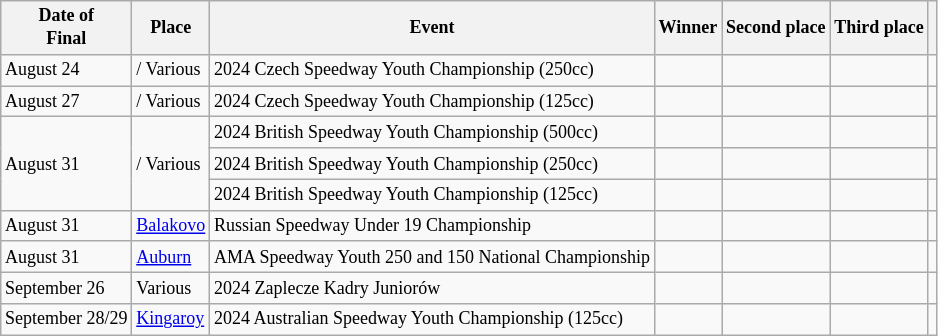<table class=wikitable style="font-size:12px">
<tr>
<th>Date of<br>Final</th>
<th>Place</th>
<th>Event</th>
<th>Winner</th>
<th>Second place</th>
<th>Third place</th>
<th></th>
</tr>
<tr>
<td>August 24</td>
<td>/ Various</td>
<td>2024 Czech Speedway Youth Championship (250cc)</td>
<td></td>
<td></td>
<td></td>
<td></td>
</tr>
<tr>
<td>August 27</td>
<td>/ Various</td>
<td>2024 Czech Speedway Youth Championship (125cc)</td>
<td></td>
<td></td>
<td></td>
<td></td>
</tr>
<tr>
<td rowspan=3>August 31</td>
<td rowspan=3>/ Various</td>
<td>2024 British Speedway Youth Championship (500cc) </td>
<td></td>
<td></td>
<td></td>
<td></td>
</tr>
<tr>
<td>2024 British Speedway Youth Championship (250cc)</td>
<td></td>
<td></td>
<td></td>
<td></td>
</tr>
<tr>
<td>2024 British Speedway Youth Championship (125cc)</td>
<td></td>
<td></td>
<td></td>
<td></td>
</tr>
<tr>
<td>August 31</td>
<td> <a href='#'>Balakovo</a></td>
<td>Russian Speedway Under 19 Championship</td>
<td></td>
<td></td>
<td></td>
<td></td>
</tr>
<tr>
<td>August 31</td>
<td> <a href='#'>Auburn</a></td>
<td>AMA Speedway Youth 250 and 150 National Championship</td>
<td></td>
<td></td>
<td></td>
<td></td>
</tr>
<tr>
<td>September 26</td>
<td> Various</td>
<td>2024 Zaplecze Kadry Juniorów</td>
<td></td>
<td></td>
<td></td>
<td></td>
</tr>
<tr>
<td>September 28/29</td>
<td> <a href='#'>Kingaroy</a></td>
<td>2024 Australian Speedway Youth Championship (125cc)</td>
<td></td>
<td></td>
<td></td>
<td></td>
</tr>
</table>
